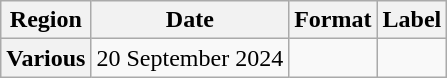<table class="wikitable plainrowheaders">
<tr>
<th scope="col">Region</th>
<th scope="col">Date</th>
<th scope="col">Format</th>
<th scope="col">Label</th>
</tr>
<tr>
<th scope="row">Various</th>
<td>20 September 2024</td>
<td></td>
<td></td>
</tr>
</table>
